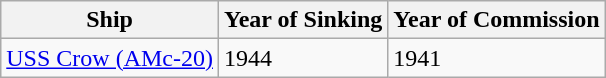<table class="wikitable">
<tr>
<th>Ship</th>
<th>Year of Sinking</th>
<th>Year of Commission</th>
</tr>
<tr>
<td><a href='#'>USS Crow (AMc-20)</a></td>
<td>1944</td>
<td>1941</td>
</tr>
</table>
